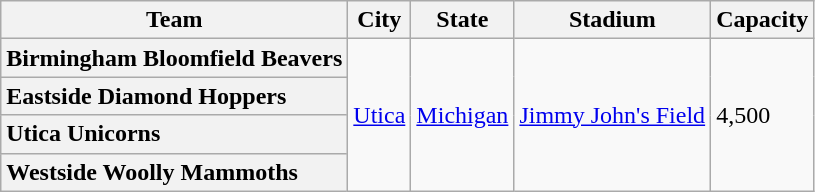<table class="wikitable sortable">
<tr>
<th scope="col">Team</th>
<th scope="col">City</th>
<th scope="col">State</th>
<th scope="col">Stadium</th>
<th scope="col">Capacity</th>
</tr>
<tr>
<th scope="row" style="text-align:center">Birmingham Bloomfield Beavers</th>
<td rowspan=4><a href='#'>Utica</a></td>
<td rowspan=4><a href='#'>Michigan</a></td>
<td rowspan=4><a href='#'>Jimmy John's Field</a></td>
<td rowspan=4>4,500</td>
</tr>
<tr>
<th scope="row" style="text-align:left">Eastside Diamond Hoppers</th>
</tr>
<tr>
<th scope="row" style="text-align:left">Utica Unicorns</th>
</tr>
<tr>
<th scope="row" style="text-align:left">Westside Woolly Mammoths</th>
</tr>
</table>
